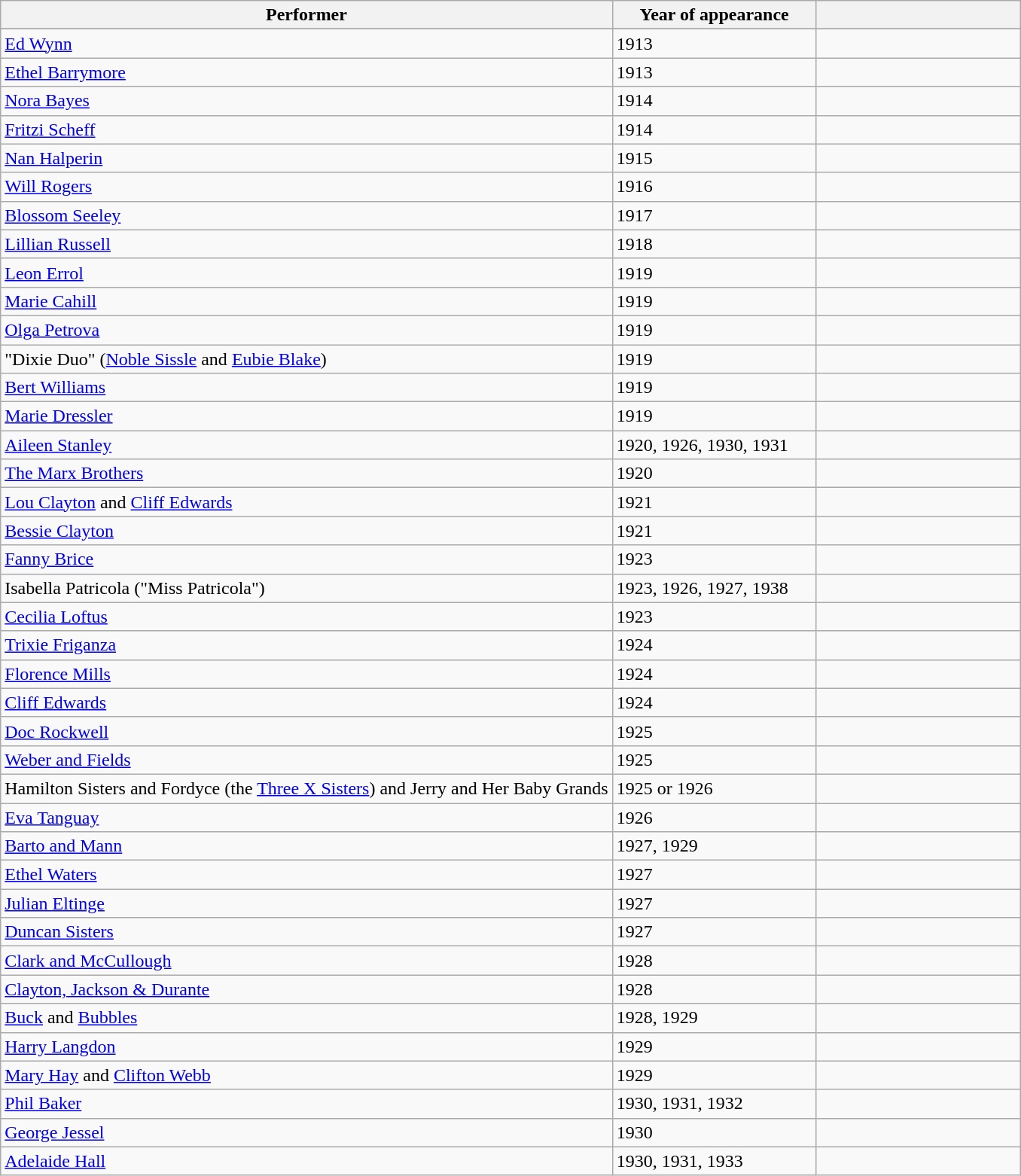<table class="wikitable sortable collapsible">
<tr>
<th width=60% scope="col">Performer</th>
<th width=20% scope="col">Year of appearance</th>
<th width=20% scope="col" class="unsortable"></th>
</tr>
<tr>
</tr>
<tr>
<td><a href='#'>Ed Wynn</a></td>
<td>1913</td>
<td></td>
</tr>
<tr>
<td><a href='#'>Ethel Barrymore</a></td>
<td>1913</td>
<td></td>
</tr>
<tr>
<td><a href='#'>Nora Bayes</a></td>
<td>1914</td>
<td></td>
</tr>
<tr>
<td><a href='#'>Fritzi Scheff</a></td>
<td>1914</td>
<td></td>
</tr>
<tr>
<td><a href='#'>Nan Halperin</a></td>
<td>1915</td>
<td></td>
</tr>
<tr>
<td><a href='#'>Will Rogers</a></td>
<td>1916</td>
<td></td>
</tr>
<tr>
<td><a href='#'>Blossom Seeley</a></td>
<td>1917</td>
<td></td>
</tr>
<tr>
<td><a href='#'>Lillian Russell</a></td>
<td>1918</td>
<td></td>
</tr>
<tr>
<td><a href='#'>Leon Errol</a></td>
<td>1919</td>
<td></td>
</tr>
<tr>
<td><a href='#'>Marie Cahill</a></td>
<td>1919</td>
<td></td>
</tr>
<tr>
<td><a href='#'>Olga Petrova</a></td>
<td>1919</td>
<td></td>
</tr>
<tr>
<td>"Dixie Duo" (<a href='#'>Noble Sissle</a> and <a href='#'>Eubie Blake</a>)</td>
<td>1919</td>
<td></td>
</tr>
<tr>
<td><a href='#'>Bert Williams</a></td>
<td>1919</td>
<td></td>
</tr>
<tr>
<td><a href='#'>Marie Dressler</a></td>
<td>1919</td>
<td></td>
</tr>
<tr>
<td><a href='#'>Aileen Stanley</a></td>
<td>1920, 1926, 1930, 1931</td>
<td></td>
</tr>
<tr>
<td><a href='#'>The Marx Brothers</a></td>
<td>1920</td>
<td></td>
</tr>
<tr>
<td><a href='#'>Lou Clayton</a> and <a href='#'>Cliff Edwards</a></td>
<td>1921</td>
<td></td>
</tr>
<tr>
<td><a href='#'>Bessie Clayton</a></td>
<td>1921</td>
<td></td>
</tr>
<tr>
<td><a href='#'>Fanny Brice</a></td>
<td>1923</td>
<td></td>
</tr>
<tr>
<td>Isabella Patricola ("Miss Patricola")</td>
<td>1923, 1926, 1927, 1938</td>
<td></td>
</tr>
<tr>
<td><a href='#'>Cecilia Loftus</a></td>
<td>1923</td>
<td></td>
</tr>
<tr>
<td><a href='#'>Trixie Friganza</a></td>
<td>1924</td>
<td></td>
</tr>
<tr>
<td><a href='#'>Florence Mills</a></td>
<td>1924</td>
<td></td>
</tr>
<tr>
<td><a href='#'>Cliff Edwards</a></td>
<td>1924</td>
<td></td>
</tr>
<tr>
<td><a href='#'>Doc Rockwell</a></td>
<td>1925</td>
<td></td>
</tr>
<tr>
<td><a href='#'>Weber and Fields</a></td>
<td>1925</td>
<td></td>
</tr>
<tr>
<td>Hamilton Sisters and Fordyce (the <a href='#'>Three X Sisters</a>) and Jerry and Her Baby Grands</td>
<td>1925 or 1926</td>
<td></td>
</tr>
<tr>
<td><a href='#'>Eva Tanguay</a></td>
<td>1926</td>
<td></td>
</tr>
<tr>
<td><a href='#'>Barto and Mann</a></td>
<td>1927, 1929</td>
<td></td>
</tr>
<tr>
<td><a href='#'>Ethel Waters</a></td>
<td>1927</td>
<td></td>
</tr>
<tr>
<td><a href='#'>Julian Eltinge</a></td>
<td>1927</td>
<td></td>
</tr>
<tr>
<td><a href='#'>Duncan Sisters</a></td>
<td>1927</td>
<td></td>
</tr>
<tr>
<td><a href='#'>Clark and McCullough</a></td>
<td>1928</td>
<td></td>
</tr>
<tr>
<td><a href='#'>Clayton, Jackson & Durante</a></td>
<td>1928</td>
<td></td>
</tr>
<tr>
<td><a href='#'>Buck</a> and <a href='#'>Bubbles</a></td>
<td>1928, 1929</td>
<td></td>
</tr>
<tr>
<td><a href='#'>Harry Langdon</a></td>
<td>1929</td>
<td></td>
</tr>
<tr>
<td><a href='#'>Mary Hay</a> and <a href='#'>Clifton Webb</a></td>
<td>1929</td>
<td></td>
</tr>
<tr>
<td><a href='#'>Phil Baker</a></td>
<td>1930, 1931, 1932</td>
<td></td>
</tr>
<tr>
<td><a href='#'>George Jessel</a></td>
<td>1930</td>
<td></td>
</tr>
<tr>
<td><a href='#'>Adelaide Hall</a></td>
<td>1930, 1931, 1933</td>
<td></td>
</tr>
</table>
